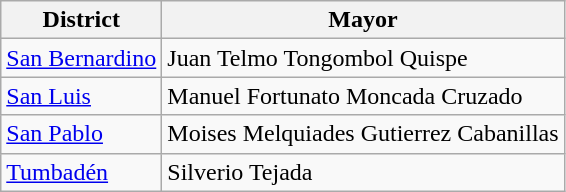<table class="wikitable">
<tr>
<th>District</th>
<th>Mayor</th>
</tr>
<tr>
<td><a href='#'>San Bernardino</a></td>
<td>Juan Telmo Tongombol Quispe</td>
</tr>
<tr>
<td><a href='#'>San Luis</a></td>
<td>Manuel Fortunato Moncada Cruzado</td>
</tr>
<tr>
<td><a href='#'>San Pablo</a></td>
<td>Moises Melquiades Gutierrez Cabanillas</td>
</tr>
<tr>
<td><a href='#'>Tumbadén</a></td>
<td>Silverio Tejada</td>
</tr>
</table>
